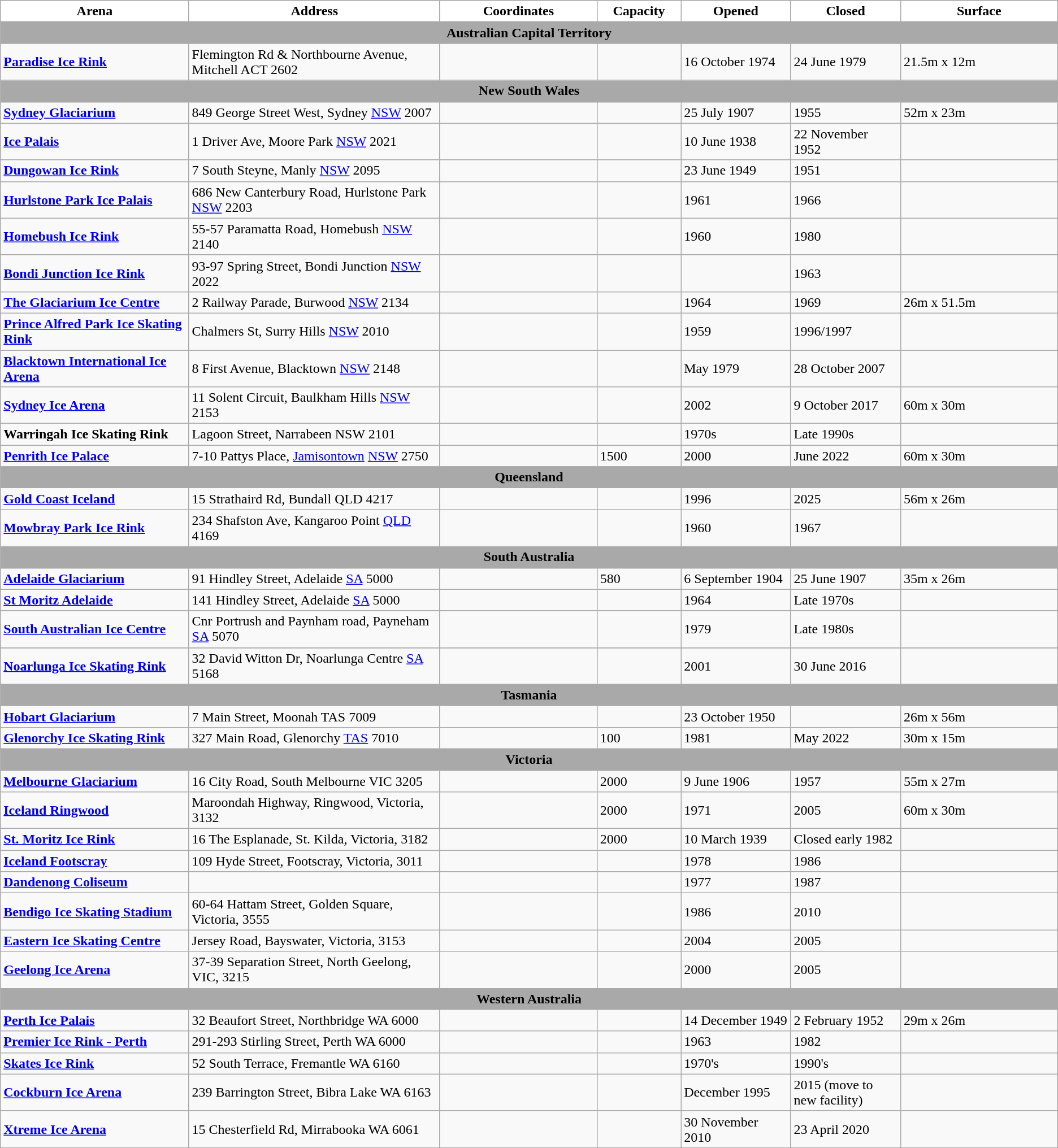<table class="wikitable">
<tr>
<th style="background:white; width:12%">Arena</th>
<th style="background:white; width:16%">Address</th>
<th style="background:white; width:10%">Coordinates</th>
<th style="background:white; width:5%">Capacity</th>
<th style="background:white; width:7%">Opened</th>
<th style="background:white; width:7%">Closed</th>
<th style="background:white; width:10%">Surface</th>
</tr>
<tr>
<th style=background:#A9A9A9 colspan=10><strong><span>Australian Capital Territory</span></strong></th>
</tr>
<tr>
<td><strong><a href='#'>Paradise Ice Rink</a></strong></td>
<td>Flemington Rd & Northbourne Avenue, Mitchell ACT 2602</td>
<td></td>
<td></td>
<td>16 October 1974</td>
<td>24 June 1979</td>
<td>21.5m x 12m</td>
</tr>
<tr>
<th style=background:#A9A9A9 colspan=10><strong><span>New South Wales</span></strong></th>
</tr>
<tr>
<td><strong><a href='#'>Sydney Glaciarium</a></strong></td>
<td>849 George Street West, Sydney <a href='#'>NSW</a> 2007</td>
<td></td>
<td></td>
<td>25 July 1907</td>
<td>1955</td>
<td>52m x 23m</td>
</tr>
<tr>
<td><strong><a href='#'>Ice Palais</a></strong></td>
<td>1 Driver Ave, Moore Park <a href='#'>NSW</a> 2021</td>
<td></td>
<td></td>
<td>10 June 1938</td>
<td>22 November 1952</td>
<td></td>
</tr>
<tr>
<td><strong><a href='#'>Dungowan Ice Rink</a></strong></td>
<td>7 South Steyne, Manly <a href='#'>NSW</a> 2095</td>
<td></td>
<td></td>
<td>23 June 1949</td>
<td>1951</td>
<td></td>
</tr>
<tr>
<td><strong><a href='#'>Hurlstone Park Ice Palais</a></strong></td>
<td>686 New Canterbury Road, Hurlstone Park <a href='#'>NSW</a> 2203</td>
<td></td>
<td></td>
<td>1961</td>
<td>1966</td>
<td></td>
</tr>
<tr>
<td><strong><a href='#'>Homebush Ice Rink</a></strong></td>
<td>55-57 Paramatta Road, Homebush <a href='#'>NSW</a> 2140</td>
<td></td>
<td></td>
<td>1960</td>
<td>1980</td>
<td></td>
</tr>
<tr>
<td><strong><a href='#'>Bondi Junction Ice Rink</a></strong></td>
<td>93-97 Spring Street, Bondi Junction <a href='#'>NSW</a> 2022</td>
<td></td>
<td></td>
<td></td>
<td>1963</td>
<td></td>
</tr>
<tr>
<td><strong><a href='#'>The Glaciarium Ice Centre</a></strong></td>
<td>2 Railway Parade, Burwood <a href='#'>NSW</a> 2134</td>
<td></td>
<td></td>
<td>1964</td>
<td>1969</td>
<td>26m x 51.5m</td>
</tr>
<tr>
<td><strong><a href='#'>Prince Alfred Park Ice Skating Rink</a></strong></td>
<td>Chalmers St, Surry Hills <a href='#'>NSW</a> 2010</td>
<td></td>
<td></td>
<td>1959</td>
<td>1996/1997</td>
<td></td>
</tr>
<tr>
<td><strong><a href='#'>Blacktown International Ice Arena</a></strong></td>
<td>8 First Avenue, Blacktown <a href='#'>NSW</a> 2148</td>
<td></td>
<td></td>
<td>May 1979</td>
<td>28 October 2007</td>
</tr>
<tr>
<td><strong><a href='#'>Sydney Ice Arena</a></strong></td>
<td>11 Solent Circuit, Baulkham Hills <a href='#'>NSW</a> 2153</td>
<td></td>
<td></td>
<td>2002</td>
<td>9 October 2017</td>
<td>60m x 30m</td>
</tr>
<tr>
<td><strong>Warringah Ice Skating Rink</strong></td>
<td>Lagoon Street, Narrabeen NSW 2101</td>
<td></td>
<td></td>
<td>1970s</td>
<td>Late 1990s</td>
<td></td>
</tr>
<tr>
<td><strong><a href='#'>Penrith Ice Palace</a></strong></td>
<td>7-10 Pattys Place, <a href='#'>Jamisontown</a> <a href='#'>NSW</a> 2750</td>
<td></td>
<td>1500</td>
<td>2000</td>
<td>June 2022</td>
<td>60m x 30m</td>
</tr>
<tr>
<th style=background:#A9A9A9 colspan=10><strong><span>Queensland</span></strong></th>
</tr>
<tr>
<td><strong><a href='#'>Gold Coast Iceland</a></strong></td>
<td>15 Strathaird Rd, Bundall QLD 4217</td>
<td></td>
<td></td>
<td>1996</td>
<td>2025</td>
<td>56m x 26m</td>
</tr>
<tr>
<td><strong><a href='#'>Mowbray Park Ice Rink</a></strong></td>
<td>234 Shafston Ave, Kangaroo Point <a href='#'>QLD</a> 4169</td>
<td></td>
<td></td>
<td>1960</td>
<td>1967</td>
<td></td>
</tr>
<tr>
<th style=background:#A9A9A9 colspan=10><strong><span>South Australia</span></strong></th>
</tr>
<tr>
<td><strong><a href='#'>Adelaide Glaciarium</a></strong></td>
<td>91 Hindley Street, Adelaide <a href='#'>SA</a> 5000</td>
<td></td>
<td>580</td>
<td>6 September 1904</td>
<td>25 June 1907</td>
<td>35m x 26m</td>
</tr>
<tr>
<td><strong><a href='#'>St Moritz Adelaide</a></strong></td>
<td>141 Hindley Street, Adelaide <a href='#'>SA</a> 5000</td>
<td></td>
<td></td>
<td>1964</td>
<td>Late 1970s</td>
<td></td>
</tr>
<tr>
<td><strong><a href='#'>South Australian Ice Centre</a></strong></td>
<td>Cnr Portrush and Paynham road, Payneham <a href='#'>SA</a> 5070</td>
<td></td>
<td></td>
<td>1979</td>
<td>Late 1980s</td>
<td></td>
</tr>
<tr>
</tr>
<tr>
<td><strong><a href='#'>Noarlunga Ice Skating Rink</a></strong></td>
<td>32 David Witton Dr, Noarlunga Centre <a href='#'>SA</a> 5168</td>
<td></td>
<td></td>
<td>2001</td>
<td>30 June 2016</td>
<td></td>
</tr>
<tr>
<th style=background:#A9A9A9 colspan=10><strong><span>Tasmania</span></strong></th>
</tr>
<tr>
<td><strong><a href='#'>Hobart Glaciarium</a></strong></td>
<td>7 Main Street, Moonah TAS 7009</td>
<td></td>
<td></td>
<td>23 October 1950</td>
<td></td>
<td>26m x 56m</td>
</tr>
<tr>
<td><strong><a href='#'>Glenorchy Ice Skating Rink</a></strong></td>
<td>327 Main Road, Glenorchy <a href='#'>TAS</a> 7010</td>
<td></td>
<td>100</td>
<td>1981</td>
<td>May 2022</td>
<td>30m x 15m</td>
</tr>
<tr>
<th style=background:#A9A9A9 colspan=10><strong><span>Victoria</span></strong></th>
</tr>
<tr>
<td><strong><a href='#'>Melbourne Glaciarium</a></strong></td>
<td>16 City Road, South Melbourne VIC 3205</td>
<td></td>
<td>2000</td>
<td>9 June 1906</td>
<td>1957</td>
<td>55m x 27m</td>
</tr>
<tr>
<td><strong><a href='#'>Iceland Ringwood</a></strong></td>
<td>Maroondah Highway, Ringwood, Victoria, 3132</td>
<td></td>
<td>2000</td>
<td>1971</td>
<td>2005</td>
<td>60m x 30m</td>
</tr>
<tr>
<td><strong><a href='#'>St. Moritz Ice Rink</a></strong></td>
<td>16 The Esplanade, St. Kilda, Victoria, 3182</td>
<td></td>
<td>2000</td>
<td>10 March 1939</td>
<td>Closed early 1982</td>
<td></td>
</tr>
<tr>
<td><strong><a href='#'>Iceland Footscray</a></strong></td>
<td>109 Hyde Street, Footscray, Victoria, 3011</td>
<td></td>
<td></td>
<td>1978</td>
<td>1986</td>
<td></td>
</tr>
<tr>
<td><strong><a href='#'>Dandenong Coliseum</a></strong></td>
<td></td>
<td></td>
<td></td>
<td>1977</td>
<td>1987</td>
<td></td>
</tr>
<tr>
<td><strong><a href='#'>Bendigo Ice Skating Stadium</a></strong></td>
<td>60-64 Hattam Street, Golden Square, Victoria, 3555</td>
<td></td>
<td></td>
<td>1986</td>
<td>2010</td>
<td></td>
</tr>
<tr>
<td><strong><a href='#'>Eastern Ice Skating Centre</a></strong></td>
<td>Jersey Road, Bayswater, Victoria, 3153</td>
<td></td>
<td></td>
<td>2004</td>
<td>2005</td>
<td></td>
</tr>
<tr>
<td><strong><a href='#'>Geelong Ice Arena</a></strong></td>
<td>37-39 Separation Street, North Geelong, VIC, 3215</td>
<td></td>
<td></td>
<td>2000</td>
<td>2005</td>
<td></td>
</tr>
<tr>
<th style=background:#A9A9A9 colspan=10><strong><span>Western Australia</span></strong></th>
</tr>
<tr>
<td><strong><a href='#'>Perth Ice Palais</a></strong></td>
<td>32 Beaufort Street, Northbridge WA 6000</td>
<td></td>
<td></td>
<td>14 December 1949</td>
<td>2 February 1952</td>
<td>29m x 26m</td>
</tr>
<tr>
<td><strong><a href='#'>Premier Ice Rink - Perth</a></strong></td>
<td>291-293 Stirling Street, Perth WA 6000</td>
<td></td>
<td></td>
<td>1963</td>
<td>1982</td>
<td></td>
</tr>
<tr>
<td><strong><a href='#'>Skates Ice Rink</a></strong></td>
<td>52 South Terrace, Fremantle WA 6160</td>
<td></td>
<td></td>
<td>1970's</td>
<td>1990's</td>
<td></td>
</tr>
<tr>
<td><strong><a href='#'>Cockburn Ice Arena</a></strong></td>
<td>239 Barrington Street, Bibra Lake WA 6163</td>
<td></td>
<td></td>
<td>December 1995</td>
<td>2015 (move to new facility)</td>
<td></td>
</tr>
<tr>
<td><strong><a href='#'>Xtreme Ice Arena</a></strong></td>
<td>15 Chesterfield Rd, Mirrabooka WA 6061</td>
<td></td>
<td></td>
<td>30 November 2010</td>
<td>23 April 2020</td>
<td></td>
</tr>
<tr>
</tr>
</table>
